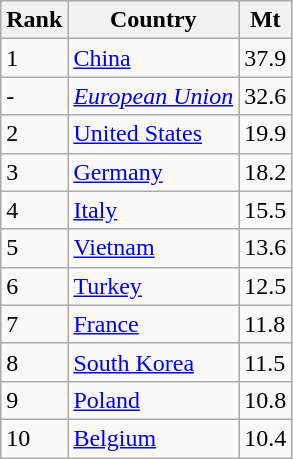<table class="wikitable" style="float:left;">
<tr>
<th>Rank</th>
<th>Country</th>
<th>Mt</th>
</tr>
<tr>
<td>1</td>
<td><a href='#'>China</a></td>
<td>37.9</td>
</tr>
<tr>
<td>-</td>
<td><em><a href='#'>European Union</a></em></td>
<td>32.6</td>
</tr>
<tr>
<td>2</td>
<td><a href='#'>United States</a></td>
<td>19.9</td>
</tr>
<tr>
<td>3</td>
<td><a href='#'>Germany</a></td>
<td>18.2</td>
</tr>
<tr>
<td>4</td>
<td><a href='#'>Italy</a></td>
<td>15.5</td>
</tr>
<tr>
<td>5</td>
<td><a href='#'>Vietnam</a></td>
<td>13.6</td>
</tr>
<tr>
<td>6</td>
<td><a href='#'>Turkey</a></td>
<td>12.5</td>
</tr>
<tr>
<td>7</td>
<td><a href='#'>France</a></td>
<td>11.8</td>
</tr>
<tr>
<td>8</td>
<td><a href='#'>South Korea</a></td>
<td>11.5</td>
</tr>
<tr>
<td>9</td>
<td><a href='#'>Poland</a></td>
<td>10.8</td>
</tr>
<tr>
<td>10</td>
<td><a href='#'>Belgium</a></td>
<td>10.4</td>
</tr>
</table>
